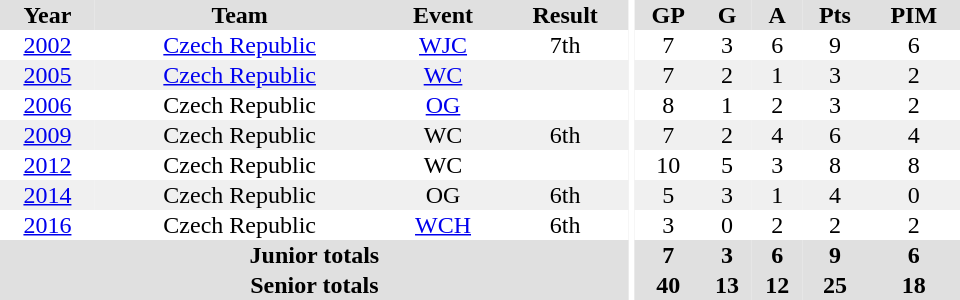<table border="0" cellpadding="1" cellspacing="0" ID="Table3" style="text-align:center; width:40em;">
<tr bgcolor="#e0e0e0">
<th>Year</th>
<th>Team</th>
<th>Event</th>
<th>Result</th>
<th rowspan="99" bgcolor="#ffffff"></th>
<th>GP</th>
<th>G</th>
<th>A</th>
<th>Pts</th>
<th>PIM</th>
</tr>
<tr>
<td><a href='#'>2002</a></td>
<td><a href='#'>Czech Republic</a></td>
<td><a href='#'>WJC</a></td>
<td>7th</td>
<td>7</td>
<td>3</td>
<td>6</td>
<td>9</td>
<td>6</td>
</tr>
<tr bgcolor="#f0f0f0">
<td><a href='#'>2005</a></td>
<td><a href='#'>Czech Republic</a></td>
<td><a href='#'>WC</a></td>
<td></td>
<td>7</td>
<td>2</td>
<td>1</td>
<td>3</td>
<td>2</td>
</tr>
<tr>
<td><a href='#'>2006</a></td>
<td>Czech Republic</td>
<td><a href='#'>OG</a></td>
<td></td>
<td>8</td>
<td>1</td>
<td>2</td>
<td>3</td>
<td>2</td>
</tr>
<tr bgcolor="#f0f0f0">
<td><a href='#'>2009</a></td>
<td>Czech Republic</td>
<td>WC</td>
<td>6th</td>
<td>7</td>
<td>2</td>
<td>4</td>
<td>6</td>
<td>4</td>
</tr>
<tr>
<td><a href='#'>2012</a></td>
<td>Czech Republic</td>
<td>WC</td>
<td></td>
<td>10</td>
<td>5</td>
<td>3</td>
<td>8</td>
<td>8</td>
</tr>
<tr bgcolor="#f0f0f0">
<td><a href='#'>2014</a></td>
<td>Czech Republic</td>
<td>OG</td>
<td>6th</td>
<td>5</td>
<td>3</td>
<td>1</td>
<td>4</td>
<td>0</td>
</tr>
<tr>
<td><a href='#'>2016</a></td>
<td>Czech Republic</td>
<td><a href='#'>WCH</a></td>
<td>6th</td>
<td>3</td>
<td>0</td>
<td>2</td>
<td>2</td>
<td>2</td>
</tr>
<tr bgcolor="#e0e0e0">
<th colspan="4">Junior totals</th>
<th>7</th>
<th>3</th>
<th>6</th>
<th>9</th>
<th>6</th>
</tr>
<tr bgcolor="#e0e0e0">
<th colspan="4">Senior totals</th>
<th>40</th>
<th>13</th>
<th>12</th>
<th>25</th>
<th>18</th>
</tr>
</table>
